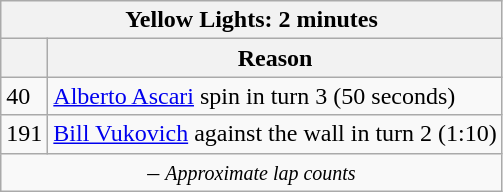<table class="wikitable">
<tr>
<th colspan=2>Yellow Lights: 2 minutes</th>
</tr>
<tr>
<th></th>
<th>Reason</th>
</tr>
<tr>
<td>40</td>
<td><a href='#'>Alberto Ascari</a> spin in turn 3 (50 seconds)</td>
</tr>
<tr>
<td>191</td>
<td><a href='#'>Bill Vukovich</a> against the wall in turn 2 (1:10)</td>
</tr>
<tr>
<td colspan=2 align=center> – <em><small>Approximate lap counts</small></em></td>
</tr>
</table>
